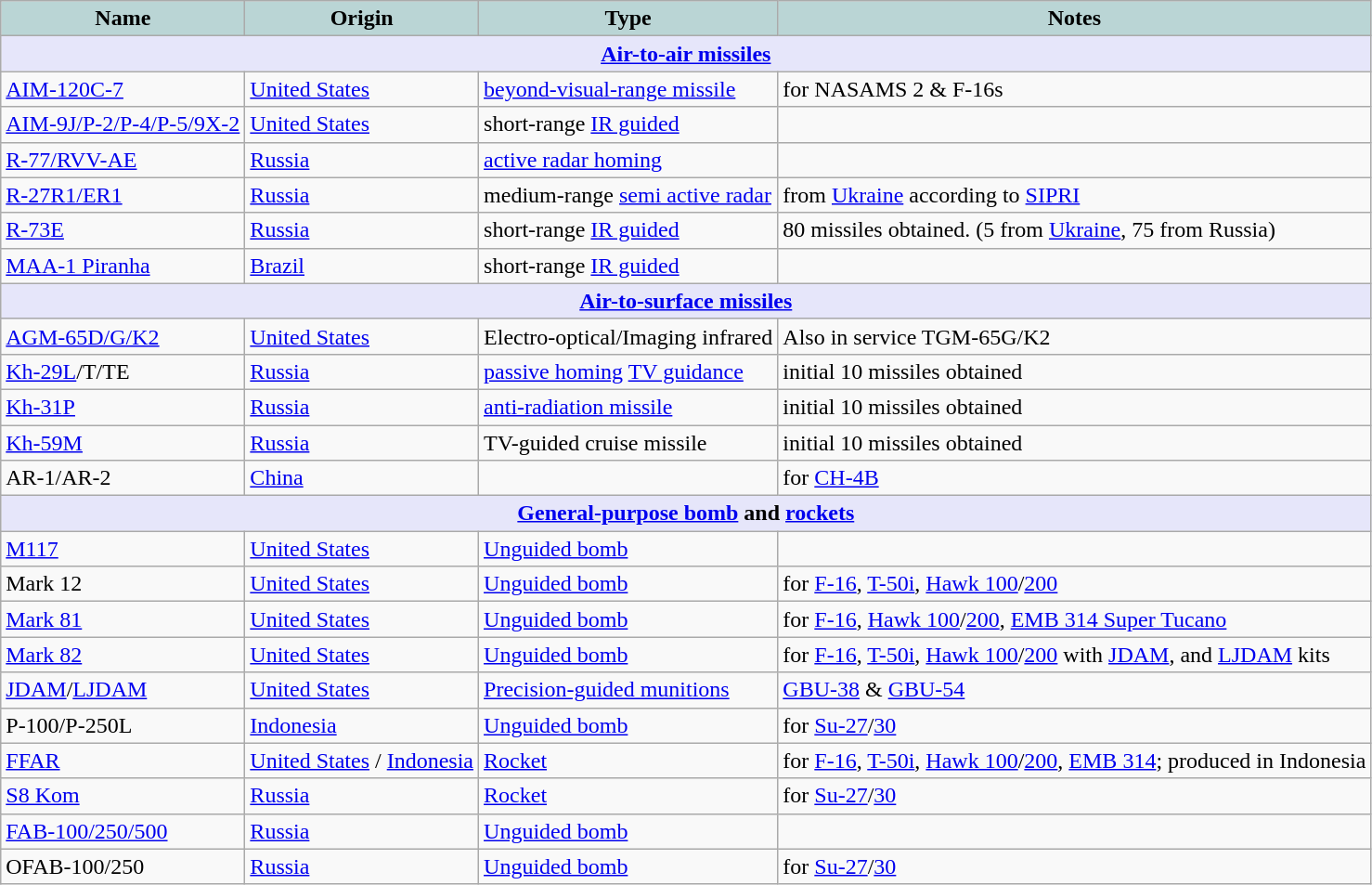<table class="wikitable">
<tr>
<th style="text-align:center; background:#accc;">Name</th>
<th style="text-align: center; background:#accc;">Origin</th>
<th style="text-align:l center; background:#accc;">Type</th>
<th style="text-align: center; background:#accc;">Notes</th>
</tr>
<tr>
<th colspan="4" style="align: center; background: lavender;"><a href='#'>Air-to-air missiles</a></th>
</tr>
<tr>
<td><a href='#'>AIM-120C-7</a></td>
<td><a href='#'>United States</a></td>
<td><a href='#'>beyond-visual-range missile</a></td>
<td>for NASAMS 2 & F-16s</td>
</tr>
<tr>
<td><a href='#'>AIM-9J/P-2/P-4/P-5/9X-2</a></td>
<td><a href='#'>United States</a></td>
<td>short-range <a href='#'>IR guided</a></td>
<td></td>
</tr>
<tr>
<td><a href='#'>R-77/RVV-AE</a></td>
<td><a href='#'>Russia</a></td>
<td><a href='#'>active radar homing</a></td>
<td></td>
</tr>
<tr>
<td><a href='#'>R-27R1/ER1</a></td>
<td><a href='#'>Russia</a></td>
<td>medium-range <a href='#'>semi active radar</a></td>
<td>from <a href='#'>Ukraine</a> according to <a href='#'>SIPRI</a></td>
</tr>
<tr>
<td><a href='#'>R-73E</a></td>
<td><a href='#'>Russia</a></td>
<td>short-range <a href='#'>IR guided</a></td>
<td>80 missiles obtained. (5 from <a href='#'>Ukraine</a>, 75 from Russia)</td>
</tr>
<tr>
<td><a href='#'>MAA-1 Piranha</a></td>
<td><a href='#'>Brazil</a></td>
<td>short-range <a href='#'>IR guided</a></td>
<td></td>
</tr>
<tr>
<th colspan="4" style="align: center; background: lavender;"><a href='#'>Air-to-surface missiles</a></th>
</tr>
<tr>
<td><a href='#'>AGM-65D/G/K2</a></td>
<td><a href='#'>United States</a></td>
<td>Electro-optical/Imaging infrared</td>
<td>Also in service TGM-65G/K2</td>
</tr>
<tr>
<td><a href='#'>Kh-29L</a>/T/TE</td>
<td><a href='#'>Russia</a></td>
<td><a href='#'>passive homing</a> <a href='#'>TV guidance</a></td>
<td>initial 10 missiles obtained</td>
</tr>
<tr>
<td><a href='#'>Kh-31P</a></td>
<td><a href='#'>Russia</a></td>
<td><a href='#'>anti-radiation missile</a></td>
<td>initial 10 missiles obtained</td>
</tr>
<tr>
<td><a href='#'>Kh-59M</a></td>
<td><a href='#'>Russia</a></td>
<td>TV-guided cruise missile</td>
<td>initial 10 missiles obtained</td>
</tr>
<tr>
<td>AR-1/AR-2</td>
<td><a href='#'>China</a></td>
<td></td>
<td>for <a href='#'>CH-4B</a></td>
</tr>
<tr>
<th colspan="4" style="align: center; background: lavender;"><a href='#'>General-purpose bomb</a> and <a href='#'>rockets</a></th>
</tr>
<tr>
<td><a href='#'>M117</a></td>
<td><a href='#'>United States</a></td>
<td><a href='#'>Unguided bomb</a></td>
<td></td>
</tr>
<tr>
<td>Mark 12</td>
<td><a href='#'>United States</a></td>
<td><a href='#'>Unguided bomb</a></td>
<td>for <a href='#'>F-16</a>, <a href='#'>T-50i</a>, <a href='#'>Hawk 100</a>/<a href='#'>200</a></td>
</tr>
<tr>
<td><a href='#'>Mark 81</a></td>
<td><a href='#'>United States</a></td>
<td><a href='#'>Unguided bomb</a></td>
<td>for <a href='#'>F-16</a>, <a href='#'>Hawk 100</a>/<a href='#'>200</a>, <a href='#'>EMB 314 Super Tucano</a></td>
</tr>
<tr>
<td><a href='#'>Mark 82</a></td>
<td><a href='#'>United States</a></td>
<td><a href='#'>Unguided bomb</a></td>
<td>for <a href='#'>F-16</a>, <a href='#'>T-50i</a>, <a href='#'>Hawk 100</a>/<a href='#'>200</a> with <a href='#'>JDAM</a>, and <a href='#'>LJDAM</a> kits</td>
</tr>
<tr>
<td><a href='#'>JDAM</a>/<a href='#'>LJDAM</a></td>
<td><a href='#'>United States</a></td>
<td><a href='#'>Precision-guided munitions</a></td>
<td><a href='#'>GBU-38</a> & <a href='#'>GBU-54</a></td>
</tr>
<tr>
<td>P-100/P-250L</td>
<td><a href='#'>Indonesia</a></td>
<td><a href='#'>Unguided bomb</a></td>
<td>for <a href='#'>Su-27</a>/<a href='#'>30</a></td>
</tr>
<tr>
<td><a href='#'>FFAR</a></td>
<td><a href='#'>United States</a> / <a href='#'>Indonesia</a></td>
<td><a href='#'>Rocket</a></td>
<td>for <a href='#'>F-16</a>, <a href='#'>T-50i</a>, <a href='#'>Hawk 100</a>/<a href='#'>200</a>, <a href='#'>EMB 314</a>; produced in Indonesia</td>
</tr>
<tr>
<td><a href='#'>S8 Kom</a></td>
<td><a href='#'>Russia</a></td>
<td><a href='#'>Rocket</a></td>
<td>for <a href='#'>Su-27</a>/<a href='#'>30</a></td>
</tr>
<tr>
<td><a href='#'>FAB-100/250/500</a></td>
<td><a href='#'>Russia</a></td>
<td><a href='#'>Unguided bomb</a></td>
<td></td>
</tr>
<tr>
<td>OFAB-100/250</td>
<td><a href='#'>Russia</a></td>
<td><a href='#'>Unguided bomb</a></td>
<td>for <a href='#'>Su-27</a>/<a href='#'>30</a></td>
</tr>
</table>
